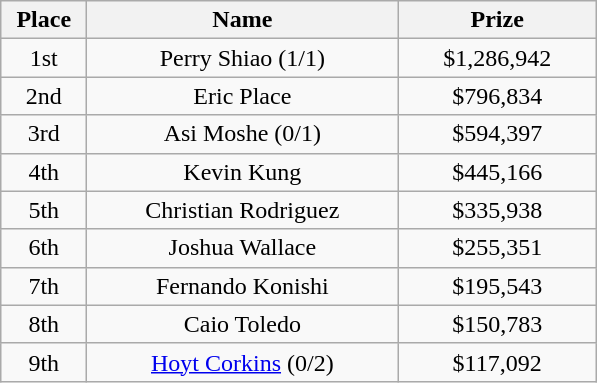<table class="wikitable">
<tr>
<th width="50">Place</th>
<th width="200">Name</th>
<th width="125">Prize</th>
</tr>
<tr>
<td align = "center">1st</td>
<td align = "center">Perry Shiao (1/1)</td>
<td align = "center">$1,286,942</td>
</tr>
<tr>
<td align = "center">2nd</td>
<td align = "center">Eric Place</td>
<td align = "center">$796,834</td>
</tr>
<tr>
<td align = "center">3rd</td>
<td align = "center">Asi Moshe (0/1)</td>
<td align = "center">$594,397</td>
</tr>
<tr>
<td align = "center">4th</td>
<td align = "center">Kevin Kung</td>
<td align = "center">$445,166</td>
</tr>
<tr>
<td align = "center">5th</td>
<td align = "center">Christian Rodriguez</td>
<td align = "center">$335,938</td>
</tr>
<tr>
<td align = "center">6th</td>
<td align = "center">Joshua Wallace</td>
<td align = "center">$255,351</td>
</tr>
<tr>
<td align = "center">7th</td>
<td align = "center">Fernando Konishi</td>
<td align = "center">$195,543</td>
</tr>
<tr>
<td align = "center">8th</td>
<td align = "center">Caio Toledo</td>
<td align = "center">$150,783</td>
</tr>
<tr>
<td align = "center">9th</td>
<td align = "center"><a href='#'>Hoyt Corkins</a> (0/2)</td>
<td align = "center">$117,092</td>
</tr>
</table>
